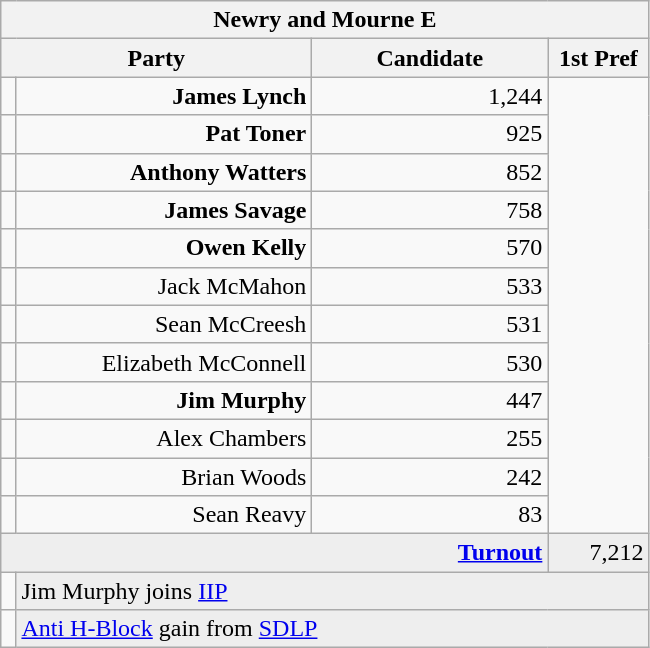<table class="wikitable">
<tr>
<th colspan="4" align="center">Newry and Mourne E</th>
</tr>
<tr>
<th colspan="2" align="center" width=200>Party</th>
<th width=150>Candidate</th>
<th width=60>1st Pref</th>
</tr>
<tr>
<td></td>
<td align="right"><strong>James Lynch</strong></td>
<td align="right">1,244</td>
</tr>
<tr>
<td></td>
<td align="right"><strong>Pat Toner</strong></td>
<td align="right">925</td>
</tr>
<tr>
<td></td>
<td align="right"><strong>Anthony Watters</strong></td>
<td align="right">852</td>
</tr>
<tr>
<td></td>
<td align="right"><strong>James Savage</strong></td>
<td align="right">758</td>
</tr>
<tr>
<td></td>
<td align="right"><strong>Owen Kelly</strong></td>
<td align="right">570</td>
</tr>
<tr>
<td></td>
<td align="right">Jack McMahon</td>
<td align="right">533</td>
</tr>
<tr>
<td></td>
<td align="right">Sean McCreesh</td>
<td align="right">531</td>
</tr>
<tr>
<td></td>
<td align="right">Elizabeth McConnell</td>
<td align="right">530</td>
</tr>
<tr>
<td></td>
<td align="right"><strong>Jim Murphy</strong></td>
<td align="right">447</td>
</tr>
<tr>
<td></td>
<td align="right">Alex Chambers</td>
<td align="right">255</td>
</tr>
<tr>
<td></td>
<td align="right">Brian Woods</td>
<td align="right">242</td>
</tr>
<tr>
<td></td>
<td align="right">Sean Reavy</td>
<td align="right">83</td>
</tr>
<tr bgcolor="EEEEEE">
<td colspan=3 align="right"><strong><a href='#'>Turnout</a></strong></td>
<td align="right">7,212</td>
</tr>
<tr>
<td bgcolor=></td>
<td colspan=3 bgcolor="EEEEEE">Jim Murphy joins <a href='#'>IIP</a></td>
</tr>
<tr>
<td bgcolor=></td>
<td colspan=3 bgcolor="EEEEEE"><a href='#'>Anti H-Block</a> gain from <a href='#'>SDLP</a></td>
</tr>
</table>
